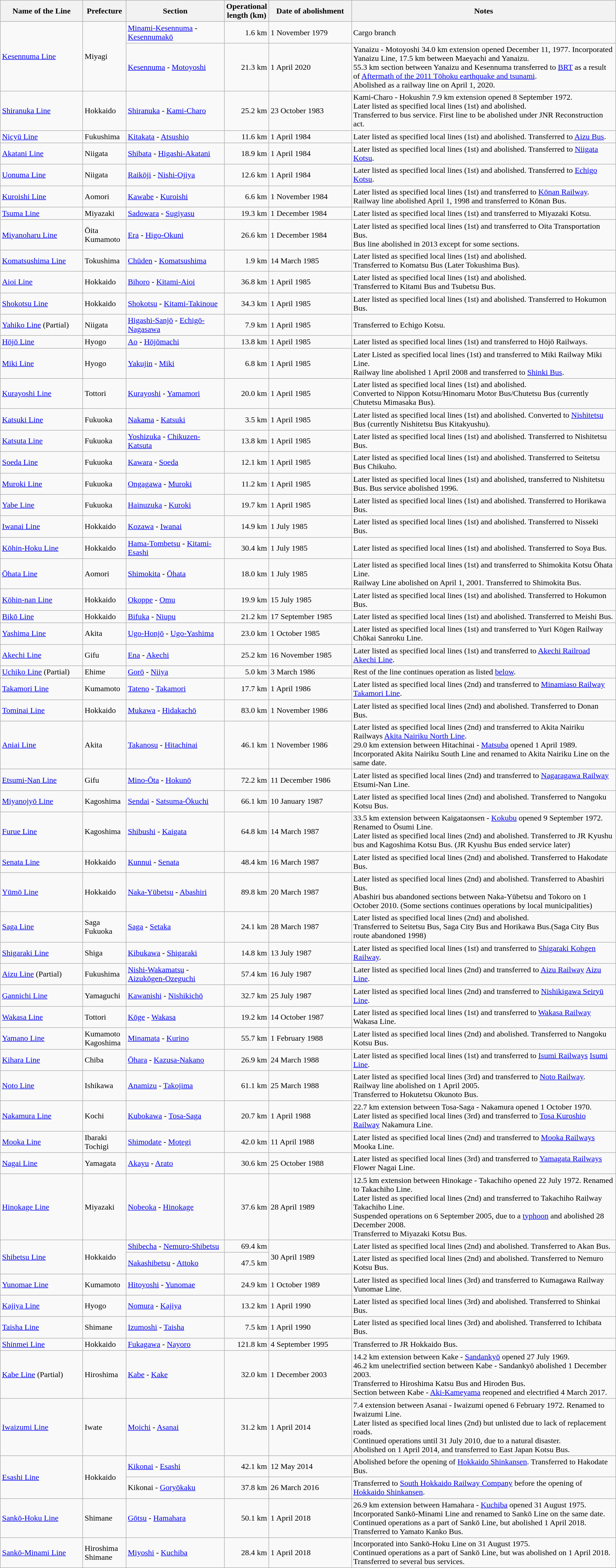<table class="wikitable sortable" style="font-size:100%;">
<tr>
<th style="width:10em">Name of the Line</th>
<th style="width:5em">Prefecture</th>
<th style="width:12em" class="unsortable">Section</th>
<th style="width:4em">Operational length (km)</th>
<th style="width:10em">Date of abolishment</th>
<th class="unsortable">Notes</th>
</tr>
<tr>
<td rowspan="2"><a href='#'>Kesennuma Line</a></td>
<td rowspan="2">Miyagi</td>
<td><a href='#'>Minami-Kesennuma</a> - <a href='#'>Kesennumakō</a></td>
<td style="text-align:right;">1.6 km</td>
<td>1 November 1979</td>
<td>Cargo branch</td>
</tr>
<tr>
<td><a href='#'>Kesennuma</a> - <a href='#'>Motoyoshi</a></td>
<td style="text-align:right;">21.3 km</td>
<td>1 April 2020</td>
<td>Yanaizu - Motoyoshi 34.0 km extension opened December 11, 1977. Incorporated Yanaizu Line, 17.5 km between Maeyachi and Yanaizu.<br>55.3 km section between Yanaizu and Kesennuma transferred to <a href='#'>BRT</a> as a result of <a href='#'>Aftermath of the 2011 Tōhoku earthquake and tsunami</a>.<br>Abolished as a railway line on April 1, 2020.</td>
</tr>
<tr>
<td><a href='#'>Shiranuka Line</a></td>
<td>Hokkaido</td>
<td><a href='#'>Shiranuka</a> - <a href='#'>Kami-Charo</a></td>
<td style="text-align:right;">25.2 km</td>
<td>23 October 1983</td>
<td>Kami-Charo - Hokushin 7.9 km extension opened 8 September 1972.<br>Later listed as specified local lines (1st) and abolished.<br>Transferred to bus service. First line to be abolished under JNR Reconstruction act.</td>
</tr>
<tr>
<td><a href='#'>Nicyū Line</a></td>
<td>Fukushima</td>
<td><a href='#'>Kitakata</a> - <a href='#'>Atsushio</a></td>
<td style="text-align:right;">11.6 km</td>
<td>1 April 1984</td>
<td>Later listed as specified local lines (1st) and abolished. Transferred to <a href='#'>Aizu Bus</a>.</td>
</tr>
<tr>
<td><a href='#'>Akatani Line</a></td>
<td>Niigata</td>
<td><a href='#'>Shibata</a> - <a href='#'>Higashi-Akatani</a></td>
<td style="text-align:right;">18.9 km</td>
<td>1 April 1984</td>
<td>Later listed as specified local lines (1st) and abolished. Transferred to <a href='#'>Niigata Kotsu</a>.</td>
</tr>
<tr>
<td><a href='#'>Uonuma Line</a></td>
<td>Niigata</td>
<td><a href='#'>Raikōji</a> - <a href='#'>Nishi-Ojiya</a></td>
<td style="text-align:right;">12.6 km</td>
<td>1 April 1984</td>
<td>Later listed as specified local lines (1st) and abolished. Transferred to <a href='#'>Echigo Kotsu</a>.</td>
</tr>
<tr>
<td><a href='#'>Kuroishi Line</a></td>
<td>Aomori</td>
<td><a href='#'>Kawabe</a> - <a href='#'>Kuroishi</a></td>
<td style="text-align:right;">6.6 km</td>
<td>1 November 1984</td>
<td>Later listed as specified local lines (1st) and transferred to <a href='#'>Kōnan Railway</a>.<br>Railway line abolished April 1, 1998 and transferred to Kōnan Bus.</td>
</tr>
<tr>
<td><a href='#'>Tsuma Line</a></td>
<td>Miyazaki</td>
<td><a href='#'>Sadowara</a> - <a href='#'>Sugiyasu</a></td>
<td style="text-align:right;">19.3 km</td>
<td>1 December 1984</td>
<td>Later listed as specified local lines (1st) and transferred to Miyazaki Kotsu.</td>
</tr>
<tr>
<td><a href='#'>Miyanoharu Line</a></td>
<td>Ōita<br>Kumamoto</td>
<td><a href='#'>Era</a> - <a href='#'>Higo-Okuni</a></td>
<td style="text-align:right;">26.6 km</td>
<td>1 December 1984</td>
<td>Later listed as specified local lines (1st) and transferred to Oita Transportation Bus.<br>Bus line abolished in 2013 except for some sections.</td>
</tr>
<tr>
<td><a href='#'>Komatsushima Line</a></td>
<td>Tokushima</td>
<td><a href='#'>Chūden</a> - <a href='#'>Komatsushima</a></td>
<td style="text-align:right;">1.9 km</td>
<td>14 March 1985</td>
<td>Later listed as specified local lines (1st) and abolished.<br>Transferred to Komatsu Bus (Later Tokushima Bus).</td>
</tr>
<tr>
<td><a href='#'>Aioi Line</a></td>
<td>Hokkaido</td>
<td><a href='#'>Bihoro</a> - <a href='#'>Kitami-Aioi</a></td>
<td style="text-align:right;">36.8 km</td>
<td>1 April 1985</td>
<td>Later listed as specified local lines (1st) and abolished.<br>Transferred to Kitami Bus and Tsubetsu Bus.</td>
</tr>
<tr>
<td><a href='#'>Shokotsu Line</a></td>
<td>Hokkaido</td>
<td><a href='#'>Shokotsu</a> - <a href='#'>Kitami-Takinoue</a></td>
<td style="text-align:right;">34.3 km</td>
<td>1 April 1985</td>
<td>Later listed as specified local lines (1st) and abolished. Transferred to Hokumon Bus.</td>
</tr>
<tr>
<td><a href='#'>Yahiko Line</a> (Partial)</td>
<td>Niigata</td>
<td><a href='#'>Higashi-Sanjō</a> - <a href='#'>Echigō-Nagasawa</a></td>
<td style="text-align:right;">7.9 km</td>
<td>1 April 1985</td>
<td>Transferred to Echigo Kotsu.</td>
</tr>
<tr>
<td><a href='#'>Hōjō Line</a></td>
<td>Hyogo</td>
<td><a href='#'>Ao</a> - <a href='#'>Hōjōmachi</a></td>
<td style="text-align:right;">13.8 km</td>
<td>1 April 1985</td>
<td>Later listed as specified local lines (1st) and transferred to Hōjō Railways.</td>
</tr>
<tr>
<td><a href='#'>Miki Line</a></td>
<td>Hyogo</td>
<td><a href='#'>Yakujin</a> - <a href='#'>Miki</a></td>
<td style="text-align:right;">6.8 km</td>
<td>1 April 1985</td>
<td>Later Listed as specified local lines (1st) and transferred to Miki Railway Miki Line. <br>Railway line abolished 1 April 2008 and transferred to <a href='#'>Shinki Bus</a>.</td>
</tr>
<tr>
<td><a href='#'>Kurayoshi Line</a></td>
<td>Tottori</td>
<td><a href='#'>Kurayoshi</a> - <a href='#'>Yamamori</a></td>
<td style="text-align:right;">20.0 km</td>
<td>1 April 1985</td>
<td>Later listed as specified local lines (1st) and abolished.<br>Converted to Nippon Kotsu/Hinomaru Motor Bus/Chutetsu Bus (currently Chutetsu Mimasaka Bus).</td>
</tr>
<tr>
<td><a href='#'>Katsuki Line</a></td>
<td>Fukuoka</td>
<td><a href='#'>Nakama</a> - <a href='#'>Katsuki</a></td>
<td style="text-align:right;">3.5 km</td>
<td>1 April 1985</td>
<td>Later listed as specified local lines (1st) and abolished. Converted to <a href='#'>Nishitetsu</a> Bus (currently Nishitetsu Bus Kitakyushu).</td>
</tr>
<tr>
<td><a href='#'>Katsuta Line</a></td>
<td>Fukuoka</td>
<td><a href='#'>Yoshizuka</a> - <a href='#'>Chikuzen-Katsuta</a></td>
<td style="text-align:right;">13.8 km</td>
<td>1 April 1985</td>
<td>Later listed as specified local lines (1st) and abolished. Transferred to Nishitetsu Bus.</td>
</tr>
<tr>
<td><a href='#'>Soeda Line</a></td>
<td>Fukuoka</td>
<td><a href='#'>Kawara</a> - <a href='#'>Soeda</a></td>
<td style="text-align:right;">12.1 km</td>
<td>1 April 1985</td>
<td>Later listed as specified local lines (1st) and abolished. Transferred to Seitetsu Bus Chikuho.</td>
</tr>
<tr>
<td><a href='#'>Muroki Line</a></td>
<td>Fukuoka</td>
<td><a href='#'>Ongagawa</a> - <a href='#'>Muroki</a></td>
<td style="text-align:right;">11.2 km</td>
<td>1 April 1985</td>
<td>Later listed as specified local lines (1st) and abolished, transferred to Nishitetsu Bus. Bus service abolished 1996.</td>
</tr>
<tr>
<td><a href='#'>Yabe Line</a></td>
<td>Fukuoka</td>
<td><a href='#'>Hainuzuka</a> - <a href='#'>Kuroki</a></td>
<td style="text-align:right;">19.7 km</td>
<td>1 April 1985</td>
<td>Later listed as specified local lines (1st) and abolished. Transferred to Horikawa Bus.</td>
</tr>
<tr>
<td><a href='#'>Iwanai Line</a></td>
<td>Hokkaido</td>
<td><a href='#'>Kozawa</a> - <a href='#'>Iwanai</a></td>
<td style="text-align:right;">14.9 km</td>
<td>1 July 1985</td>
<td>Later listed as specified local lines (1st) and abolished. Transferred to Nisseki Bus.</td>
</tr>
<tr>
<td><a href='#'>Kōhin-Hoku Line</a></td>
<td>Hokkaido</td>
<td><a href='#'>Hama-Tombetsu</a> - <a href='#'>Kitami-Esashi</a></td>
<td style="text-align:right;">30.4 km</td>
<td>1 July 1985</td>
<td>Later listed as specified local lines (1st) and abolished. Transferred to Soya Bus.</td>
</tr>
<tr>
<td><a href='#'>Ōhata Line</a></td>
<td>Aomori</td>
<td><a href='#'>Shimokita</a> - <a href='#'>Ōhata</a></td>
<td style="text-align:right;">18.0 km</td>
<td>1 July 1985</td>
<td>Later listed as specified local lines (1st)  and transferred to Shimokita Kotsu Ōhata Line.<br>Railway Line abolished on April 1, 2001. Transferred to Shimokita Bus.</td>
</tr>
<tr>
<td><a href='#'>Kōhin-nan Line</a></td>
<td>Hokkaido</td>
<td><a href='#'>Okoppe</a> - <a href='#'>Omu</a></td>
<td style="text-align:right;">19.9 km</td>
<td>15 July 1985</td>
<td>Later listed as specified local lines (1st) and abolished. Transferred to Hokumon Bus.</td>
</tr>
<tr>
<td><a href='#'>Bikō Line</a></td>
<td>Hokkaido</td>
<td><a href='#'>Bifuka</a> - <a href='#'>Niupu</a></td>
<td style="text-align:right;">21.2 km</td>
<td>17 September 1985</td>
<td>Later listed as specified local lines (1st) and abolished. Transferred to Meishi Bus.</td>
</tr>
<tr>
<td><a href='#'>Yashima Line</a></td>
<td>Akita</td>
<td><a href='#'>Ugo-Honjō</a> - <a href='#'>Ugo-Yashima</a></td>
<td style="text-align:right;">23.0 km</td>
<td>1 October 1985</td>
<td>Later listed as specified local lines (1st) and transferred to Yuri Kōgen Railway Chōkai Sanroku Line.</td>
</tr>
<tr>
<td><a href='#'>Akechi Line</a></td>
<td>Gifu</td>
<td><a href='#'>Ena</a> - <a href='#'>Akechi</a></td>
<td style="text-align:right;">25.2 km</td>
<td>16 November 1985</td>
<td>Later listed as specified local lines (1st) and transferred to <a href='#'>Akechi Railroad Akechi Line</a>.</td>
</tr>
<tr>
<td><a href='#'>Uchiko Line</a> (Partial)</td>
<td>Ehime</td>
<td><a href='#'>Gorō</a> - <a href='#'>Niiya</a></td>
<td style="text-align:right;">5.0 km</td>
<td>3 March 1986</td>
<td>Rest of the line continues operation as listed <a href='#'>below</a>.</td>
</tr>
<tr>
<td><a href='#'>Takamori Line</a></td>
<td>Kumamoto</td>
<td><a href='#'>Tateno</a> - <a href='#'>Takamori</a></td>
<td style="text-align:right;">17.7 km</td>
<td>1 April 1986</td>
<td>Later listed as specified local lines (2nd) and transferred to <a href='#'>Minamiaso Railway Takamori Line</a>.</td>
</tr>
<tr>
<td><a href='#'>Tominai Line</a></td>
<td>Hokkaido</td>
<td><a href='#'>Mukawa</a> - <a href='#'>Hidakachō</a></td>
<td style="text-align:right;">83.0 km</td>
<td>1 November 1986</td>
<td>Later listed as specified local lines (2nd) and abolished. Transferred to Donan Bus.</td>
</tr>
<tr>
<td><a href='#'>Aniai Line</a></td>
<td>Akita</td>
<td><a href='#'>Takanosu</a> - <a href='#'>Hitachinai</a></td>
<td style="text-align:right;">46.1 km</td>
<td>1 November 1986</td>
<td>Later listed as specified local lines (2nd) and transferred to Akita Nairiku Railways <a href='#'>Akita Nairiku North Line</a>.<br>29.0 km extension between Hitachinai - <a href='#'>Matsuba</a> opened 1 April 1989.<br>Incorporated Akita Nairiku South Line and renamed to Akita Nairiku Line on the same date.</td>
</tr>
<tr>
<td><a href='#'>Etsumi-Nan Line</a></td>
<td>Gifu</td>
<td><a href='#'>Mino-Ōta</a> - <a href='#'>Hokunō</a></td>
<td style="text-align:right;">72.2 km</td>
<td>11 December 1986</td>
<td>Later listed as specified local lines (2nd) and transferred to <a href='#'>Nagaragawa Railway</a> Etsumi-Nan Line.</td>
</tr>
<tr>
<td><a href='#'>Miyanojyō Line</a></td>
<td>Kagoshima</td>
<td><a href='#'>Sendai</a> - <a href='#'>Satsuma-Ōkuchi</a></td>
<td style="text-align:right;">66.1 km</td>
<td>10 January 1987</td>
<td>Later listed as specified local lines (2nd) and abolished. Transferred to Nangoku Kotsu Bus.</td>
</tr>
<tr>
<td><a href='#'>Furue Line</a></td>
<td>Kagoshima</td>
<td><a href='#'>Shibushi</a> - <a href='#'>Kaigata</a></td>
<td style="text-align:right;">64.8 km</td>
<td>14 March 1987</td>
<td>33.5 km extension between Kaigataonsen - <a href='#'>Kokubu</a> opened 9 September 1972. Renamed to Ōsumi Line.<br>Later listed as specified local lines (2nd) and abolished. Transferred to  JR Kyushu bus and Kagoshima Kotsu Bus. (JR Kyushu Bus ended service later)</td>
</tr>
<tr>
<td><a href='#'>Senata Line</a></td>
<td>Hokkaido</td>
<td><a href='#'>Kunnui</a> - <a href='#'>Senata</a></td>
<td style="text-align:right;">48.4 km</td>
<td>16 March 1987</td>
<td>Later listed as specified local lines (2nd) and abolished. Transferred to Hakodate Bus.</td>
</tr>
<tr>
<td><a href='#'>Yūmō Line</a></td>
<td>Hokkaido</td>
<td><a href='#'>Naka-Yūbetsu</a> - <a href='#'>Abashiri</a></td>
<td style="text-align:right;">89.8 km</td>
<td>20 March 1987</td>
<td>Later listed as specified local lines (2nd) and abolished. Transferred to Abashiri Bus.<br>Abashiri bus abandoned sections between Naka-Yūbetsu and Tokoro on 1 October 2010. (Some sections continues operations by local municipalities)</td>
</tr>
<tr>
<td><a href='#'>Saga Line</a></td>
<td>Saga<br>Fukuoka</td>
<td><a href='#'>Saga</a> - <a href='#'>Setaka</a></td>
<td style="text-align:right;">24.1 km</td>
<td>28 March 1987</td>
<td>Later listed as specified local lines (2nd) and abolished.<br>Transferred to Seitetsu Bus, Saga City Bus and Horikawa Bus.(Saga City Bus route abandoned 1998)</td>
</tr>
<tr>
<td><a href='#'>Shigaraki Line</a></td>
<td>Shiga</td>
<td><a href='#'>Kibukawa</a> - <a href='#'>Shigaraki</a></td>
<td style="text-align:right;">14.8 km</td>
<td>13 July 1987</td>
<td>Later listed as specified local lines (1st) and transferred to <a href='#'>Shigaraki Kohgen Railway</a>.</td>
</tr>
<tr>
<td><a href='#'>Aizu Line</a> (Partial)</td>
<td>Fukushima</td>
<td><a href='#'>Nishi-Wakamatsu</a> - <a href='#'>Aizukōgen-Ozeguchi</a></td>
<td style="text-align:right;">57.4 km</td>
<td>16 July 1987</td>
<td>Later listed as specified local lines (2nd) and transferred to <a href='#'>Aizu Railway</a> <a href='#'>Aizu Line</a>.</td>
</tr>
<tr>
<td><a href='#'>Gannichi Line</a></td>
<td>Yamaguchi</td>
<td><a href='#'>Kawanishi</a> - <a href='#'>Nishikichō</a></td>
<td style="text-align:right;">32.7 km</td>
<td>25 July 1987</td>
<td>Later listed as specified local lines (2nd) and transferred to <a href='#'>Nishikigawa Seiryū Line</a>.</td>
</tr>
<tr>
<td><a href='#'>Wakasa Line</a></td>
<td>Tottori</td>
<td><a href='#'>Kōge</a> - <a href='#'>Wakasa</a></td>
<td style="text-align:right;">19.2 km</td>
<td>14 October 1987</td>
<td>Later listed as specified local lines (1st) and transferred to <a href='#'>Wakasa Railway</a> Wakasa Line.</td>
</tr>
<tr>
<td><a href='#'>Yamano Line</a></td>
<td>Kumamoto<br>Kagoshima</td>
<td><a href='#'>Minamata</a> - <a href='#'>Kurino</a></td>
<td style="text-align:right;">55.7 km</td>
<td>1 February 1988</td>
<td>Later listed as specified local lines (2nd) and abolished. Transferred to Nangoku Kotsu Bus.</td>
</tr>
<tr>
<td><a href='#'>Kihara Line</a></td>
<td>Chiba</td>
<td><a href='#'>Ōhara</a> - <a href='#'>Kazusa-Nakano</a></td>
<td style="text-align:right;">26.9 km</td>
<td>24 March 1988</td>
<td>Later listed as specified local lines (1st) and transferred to <a href='#'>Isumi Railways</a> <a href='#'>Isumi Line</a>.</td>
</tr>
<tr>
<td><a href='#'>Noto Line</a></td>
<td>Ishikawa</td>
<td><a href='#'>Anamizu</a> - <a href='#'>Takojima</a></td>
<td style="text-align:right;">61.1 km</td>
<td>25 March 1988</td>
<td>Later listed as specified local lines (3rd) and transferred to <a href='#'>Noto Railway</a>.<br>Railway line abolished on 1 April 2005.<br>Transferred to Hokutetsu Okunoto Bus.</td>
</tr>
<tr>
<td><a href='#'>Nakamura Line</a></td>
<td>Kochi</td>
<td><a href='#'>Kubokawa</a> - <a href='#'>Tosa-Saga</a></td>
<td style="text-align:right;">20.7 km</td>
<td>1 April 1988</td>
<td>22.7 km extension between Tosa-Saga - Nakamura opened 1 October 1970.<br>Later listed as specified local lines (3rd) and transferred to <a href='#'>Tosa Kuroshio Railway</a> Nakamura Line.</td>
</tr>
<tr>
<td><a href='#'>Mooka Line</a></td>
<td>Ibaraki<br>Tochigi</td>
<td><a href='#'>Shimodate</a> - <a href='#'>Motegi</a></td>
<td style="text-align:right;">42.0 km</td>
<td>11 April 1988</td>
<td>Later listed as specified local lines (2nd) and transferred to <a href='#'>Mooka Railways</a> Mooka Line.</td>
</tr>
<tr>
<td><a href='#'>Nagai Line</a></td>
<td>Yamagata</td>
<td><a href='#'>Akayu</a> - <a href='#'>Arato</a></td>
<td style="text-align:right;">30.6 km</td>
<td>25 October 1988</td>
<td>Later listed as specified local lines (3rd) and transferred to <a href='#'>Yamagata Railways</a> Flower Nagai Line.</td>
</tr>
<tr>
<td><a href='#'>Hinokage Line</a></td>
<td>Miyazaki</td>
<td><a href='#'>Nobeoka</a> - <a href='#'>Hinokage</a></td>
<td style="text-align:right;">37.6 km</td>
<td>28 April 1989</td>
<td>12.5 km extension between Hinokage - Takachiho opened 22 July 1972. Renamed to Takachiho Line.<br>Later listed as specified local lines (2nd) and transferred to Takachiho Railway Takachiho Line.<br>Suspended operations on 6 September 2005, due to a <a href='#'>typhoon</a> and abolished 28 December 2008.<br>Transferred to Miyazaki Kotsu Bus.</td>
</tr>
<tr>
<td rowspan="2"><a href='#'>Shibetsu Line</a></td>
<td rowspan="2">Hokkaido</td>
<td><a href='#'>Shibecha</a> - <a href='#'>Nemuro-Shibetsu</a></td>
<td style="text-align:right;">69.4 km</td>
<td rowspan="2">30 April 1989</td>
<td>Later listed as specified local lines (2nd) and abolished. Transferred to Akan Bus.</td>
</tr>
<tr>
<td><a href='#'>Nakashibetsu</a> - <a href='#'>Attoko</a></td>
<td style="text-align:right;">47.5 km</td>
<td>Later listed as specified local lines (2nd) and abolished. Transferred to Nemuro Kotsu Bus.</td>
</tr>
<tr>
<td><a href='#'>Yunomae Line</a></td>
<td>Kumamoto</td>
<td><a href='#'>Hitoyoshi</a> - <a href='#'>Yunomae</a></td>
<td style="text-align:right;">24.9 km</td>
<td>1 October 1989</td>
<td>Later listed as specified local lines (3rd) and transferred to Kumagawa Railway Yunomae Line.</td>
</tr>
<tr>
<td><a href='#'>Kajiya Line</a></td>
<td>Hyogo</td>
<td><a href='#'>Nomura</a> - <a href='#'>Kajiya</a></td>
<td style="text-align:right;">13.2 km</td>
<td>1 April 1990</td>
<td>Later listed as specified local lines (3rd) and abolished. Transferred to Shinkai Bus.</td>
</tr>
<tr>
<td><a href='#'>Taisha Line</a></td>
<td>Shimane</td>
<td><a href='#'>Izumoshi</a> - <a href='#'>Taisha</a></td>
<td style="text-align:right;">7.5 km</td>
<td>1 April 1990</td>
<td>Later listed as specified local lines (3rd) and abolished. Transferred to Ichibata Bus.</td>
</tr>
<tr>
<td><a href='#'>Shinmei Line</a></td>
<td>Hokkaido</td>
<td><a href='#'>Fukagawa</a> - <a href='#'>Nayoro</a></td>
<td style="text-align:right;">121.8 km</td>
<td>4 September 1995</td>
<td>Transferred to JR Hokkaido Bus.</td>
</tr>
<tr>
<td><a href='#'>Kabe Line</a> (Partial)</td>
<td>Hiroshima</td>
<td><a href='#'>Kabe</a> - <a href='#'>Kake</a></td>
<td style="text-align:right;">32.0 km</td>
<td>1 December 2003</td>
<td>14.2 km extension between Kake - <a href='#'>Sandankyō</a> opened 27 July 1969.<br>46.2 km unelectrified section between Kabe - Sandankyō abolished 1 December 2003.<br>Transferred to Hiroshima Katsu Bus and Hiroden Bus.<br>Section between Kabe - <a href='#'>Aki-Kameyama</a> reopened and electrified 4 March 2017.</td>
</tr>
<tr>
<td><a href='#'>Iwaizumi Line</a></td>
<td>Iwate</td>
<td><a href='#'>Moichi</a> - <a href='#'>Asanai</a></td>
<td style="text-align:right;">31.2 km</td>
<td>1 April 2014</td>
<td>7.4 extension between Asanai - Iwaizumi opened 6 February 1972. Renamed to Iwaizumi Line.<br>Later listed as specified local lines (2nd) but unlisted due to lack of replacement roads.<br>Continued operations until 31 July 2010, due to a natural disaster.<br>Abolished on 1 April 2014, and transferred to East Japan Kotsu Bus.</td>
</tr>
<tr>
<td rowspan="2"><a href='#'>Esashi Line</a></td>
<td rowspan="2">Hokkaido</td>
<td><a href='#'>Kikonai</a> - <a href='#'>Esashi</a></td>
<td style="text-align:right;">42.1 km</td>
<td>12 May 2014</td>
<td>Abolished before the opening of <a href='#'>Hokkaido Shinkansen</a>. Transferred to Hakodate Bus.</td>
</tr>
<tr>
<td>Kikonai - <a href='#'>Goryōkaku</a></td>
<td style="text-align:right;">37.8 km</td>
<td>26 March 2016</td>
<td>Transferred to <a href='#'>South Hokkaido Railway Company</a> before the opening of <a href='#'>Hokkaido Shinkansen</a>.</td>
</tr>
<tr>
<td><a href='#'>Sankō-Hoku Line</a></td>
<td>Shimane</td>
<td><a href='#'>Gōtsu</a> - <a href='#'>Hamahara</a></td>
<td style="text-align:right;">50.1 km</td>
<td>1 April 2018</td>
<td>26.9 km extension between Hamahara - <a href='#'>Kuchiba</a> opened 31 August 1975. Incorporated Sankō-Minami Line and renamed to Sankō Line on the same date.<br>Continued operations as a part of Sankō Line, but abolished 1 April  2018. Transferred to Yamato Kanko Bus.</td>
</tr>
<tr>
<td><a href='#'>Sankō-Minami Line</a></td>
<td>Hiroshima <br>Shimane</td>
<td><a href='#'>Miyoshi</a> - <a href='#'>Kuchiba</a></td>
<td style="text-align:right;">28.4 km</td>
<td>1 April 2018</td>
<td>Incorporated into Sankō-Hoku Line on 31 August 1975.<br>Continued operations as a part of Sankō Line, but was abolished on 1 April 2018. Transferred to several bus services.</td>
</tr>
</table>
